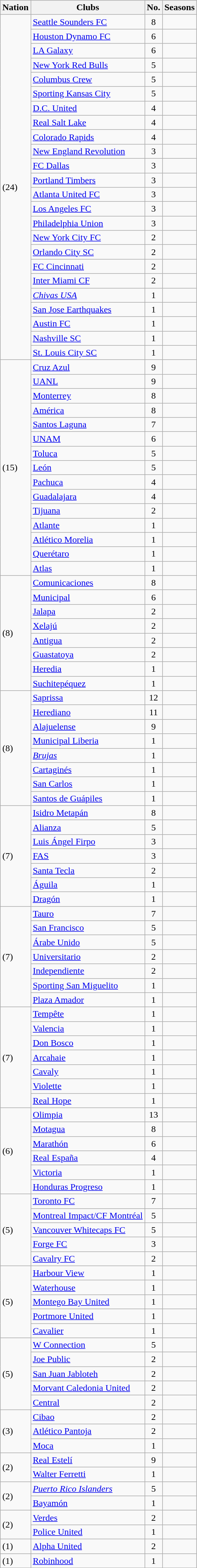<table class="wikitable sortable" style="text-align:left;">
<tr>
<th>Nation</th>
<th>Clubs</th>
<th>No.</th>
<th>Seasons</th>
</tr>
<tr>
<td rowspan=24> (24)</td>
<td><a href='#'>Seattle Sounders FC</a></td>
<td align=center>8</td>
<td></td>
</tr>
<tr>
<td><a href='#'>Houston Dynamo FC</a></td>
<td align=center>6</td>
<td></td>
</tr>
<tr>
<td><a href='#'>LA Galaxy</a></td>
<td align=center>6</td>
<td></td>
</tr>
<tr>
<td><a href='#'>New York Red Bulls</a></td>
<td align=center>5</td>
<td></td>
</tr>
<tr>
<td><a href='#'>Columbus Crew</a></td>
<td align="center">5</td>
<td></td>
</tr>
<tr>
<td><a href='#'>Sporting Kansas City</a></td>
<td align=center>5</td>
<td></td>
</tr>
<tr>
<td><a href='#'>D.C. United</a></td>
<td align="center">4</td>
<td></td>
</tr>
<tr>
<td><a href='#'>Real Salt Lake</a></td>
<td align="center">4</td>
<td></td>
</tr>
<tr>
<td><a href='#'>Colorado Rapids</a></td>
<td align="center">4</td>
<td></td>
</tr>
<tr>
<td><a href='#'>New England Revolution</a></td>
<td align="center">3</td>
<td></td>
</tr>
<tr>
<td><a href='#'>FC Dallas</a></td>
<td align="center">3</td>
<td></td>
</tr>
<tr>
<td><a href='#'>Portland Timbers</a></td>
<td align="center">3</td>
<td></td>
</tr>
<tr>
<td><a href='#'>Atlanta United FC</a></td>
<td align="center">3</td>
<td></td>
</tr>
<tr>
<td><a href='#'>Los Angeles FC</a></td>
<td align="center">3</td>
<td></td>
</tr>
<tr>
<td><a href='#'>Philadelphia Union</a></td>
<td align=center>3</td>
<td></td>
</tr>
<tr>
<td><a href='#'>New York City FC</a></td>
<td align=center>2</td>
<td></td>
</tr>
<tr>
<td><a href='#'>Orlando City SC</a></td>
<td align=center>2</td>
<td></td>
</tr>
<tr>
<td><a href='#'>FC Cincinnati</a></td>
<td align=center>2</td>
<td></td>
</tr>
<tr>
<td><a href='#'>Inter Miami CF</a></td>
<td align=center>2</td>
<td></td>
</tr>
<tr>
<td><em><a href='#'>Chivas USA</a></em></td>
<td align=center>1</td>
<td></td>
</tr>
<tr>
<td><a href='#'>San Jose Earthquakes</a></td>
<td align="center">1</td>
<td></td>
</tr>
<tr>
<td><a href='#'>Austin FC</a></td>
<td align="center">1</td>
<td></td>
</tr>
<tr>
<td><a href='#'>Nashville SC</a></td>
<td align=center>1</td>
<td></td>
</tr>
<tr>
<td><a href='#'>St. Louis City SC</a></td>
<td align=center>1</td>
<td></td>
</tr>
<tr>
<td rowspan=15> (15)</td>
<td><a href='#'>Cruz Azul</a></td>
<td align=center>9</td>
<td></td>
</tr>
<tr>
<td><a href='#'>UANL</a></td>
<td align=center>9</td>
<td></td>
</tr>
<tr>
<td><a href='#'>Monterrey</a></td>
<td align=center>8</td>
<td></td>
</tr>
<tr>
<td><a href='#'>América</a></td>
<td align=center>8</td>
<td></td>
</tr>
<tr>
<td><a href='#'>Santos Laguna</a></td>
<td align=center>7</td>
<td></td>
</tr>
<tr>
<td><a href='#'>UNAM</a></td>
<td align=center>6</td>
<td></td>
</tr>
<tr>
<td><a href='#'>Toluca</a></td>
<td align="center">5</td>
<td></td>
</tr>
<tr>
<td><a href='#'>León</a></td>
<td align="center">5</td>
<td></td>
</tr>
<tr>
<td><a href='#'>Pachuca</a></td>
<td align=center>4</td>
<td></td>
</tr>
<tr>
<td><a href='#'>Guadalajara</a></td>
<td align=center>4</td>
<td></td>
</tr>
<tr>
<td><a href='#'>Tijuana</a></td>
<td align=center>2</td>
<td></td>
</tr>
<tr>
<td><a href='#'>Atlante</a></td>
<td align="center">1</td>
<td></td>
</tr>
<tr>
<td><a href='#'>Atlético Morelia</a></td>
<td align="center">1</td>
<td></td>
</tr>
<tr>
<td><a href='#'>Querétaro</a></td>
<td align="center">1</td>
<td></td>
</tr>
<tr>
<td><a href='#'>Atlas</a></td>
<td align=center>1</td>
<td></td>
</tr>
<tr>
<td rowspan="8"> (8)</td>
<td><a href='#'>Comunicaciones</a></td>
<td align="center">8</td>
<td></td>
</tr>
<tr>
<td><a href='#'>Municipal</a></td>
<td align="center">6</td>
<td></td>
</tr>
<tr>
<td><a href='#'>Jalapa</a></td>
<td align="center">2</td>
<td></td>
</tr>
<tr>
<td><a href='#'>Xelajú</a></td>
<td align=center>2</td>
<td></td>
</tr>
<tr>
<td><a href='#'>Antigua</a></td>
<td align="center">2</td>
<td></td>
</tr>
<tr>
<td><a href='#'>Guastatoya</a></td>
<td align="center">2</td>
<td></td>
</tr>
<tr>
<td><a href='#'>Heredia</a></td>
<td align=center>1</td>
<td></td>
</tr>
<tr>
<td><a href='#'>Suchitepéquez</a></td>
<td align="center">1</td>
<td></td>
</tr>
<tr>
<td rowspan="8"> (8)</td>
<td><a href='#'>Saprissa</a></td>
<td align="center">12</td>
<td></td>
</tr>
<tr>
<td><a href='#'>Herediano</a></td>
<td align="center">11</td>
<td></td>
</tr>
<tr>
<td><a href='#'>Alajuelense</a></td>
<td align=center>9</td>
<td></td>
</tr>
<tr>
<td><a href='#'>Municipal Liberia</a></td>
<td align="center">1</td>
<td></td>
</tr>
<tr>
<td><em><a href='#'>Brujas</a></em></td>
<td align=center>1</td>
<td></td>
</tr>
<tr>
<td><a href='#'>Cartaginés</a></td>
<td align="center">1</td>
<td></td>
</tr>
<tr>
<td><a href='#'>San Carlos</a></td>
<td align="center">1</td>
<td></td>
</tr>
<tr>
<td><a href='#'>Santos de Guápiles</a></td>
<td align=center>1</td>
<td></td>
</tr>
<tr>
<td rowspan=7> (7)</td>
<td><a href='#'>Isidro Metapán</a></td>
<td align=center>8</td>
<td></td>
</tr>
<tr>
<td><a href='#'>Alianza</a></td>
<td align=center>5</td>
<td></td>
</tr>
<tr>
<td><a href='#'>Luis Ángel Firpo</a></td>
<td align="center">3</td>
<td></td>
</tr>
<tr>
<td><a href='#'>FAS</a></td>
<td align=center>3</td>
<td></td>
</tr>
<tr>
<td><a href='#'>Santa Tecla</a></td>
<td align=center>2</td>
<td></td>
</tr>
<tr>
<td><a href='#'>Águila</a></td>
<td align="center">1</td>
<td></td>
</tr>
<tr>
<td><a href='#'>Dragón</a></td>
<td align=center>1</td>
<td></td>
</tr>
<tr>
<td rowspan=7> (7)</td>
<td><a href='#'>Tauro</a></td>
<td align=center>7</td>
<td></td>
</tr>
<tr>
<td><a href='#'>San Francisco</a></td>
<td align="center">5</td>
<td></td>
</tr>
<tr>
<td><a href='#'>Árabe Unido</a></td>
<td align=center>5</td>
<td></td>
</tr>
<tr>
<td><a href='#'>Universitario</a></td>
<td align=center>2</td>
<td></td>
</tr>
<tr>
<td><a href='#'>Independiente</a></td>
<td align=center>2</td>
<td></td>
</tr>
<tr>
<td><a href='#'>Sporting San Miguelito</a></td>
<td align="center">1</td>
<td></td>
</tr>
<tr>
<td><a href='#'>Plaza Amador</a></td>
<td align=center>1</td>
<td></td>
</tr>
<tr>
<td rowspan="7"> (7)</td>
<td><a href='#'>Tempête</a></td>
<td align="center">1</td>
<td></td>
</tr>
<tr>
<td><a href='#'>Valencia</a></td>
<td align="center">1</td>
<td></td>
</tr>
<tr>
<td><a href='#'>Don Bosco</a></td>
<td align="center">1</td>
<td></td>
</tr>
<tr>
<td><a href='#'>Arcahaie</a></td>
<td align="center">1</td>
<td></td>
</tr>
<tr>
<td><a href='#'>Cavaly</a></td>
<td align=center>1</td>
<td></td>
</tr>
<tr>
<td><a href='#'>Violette</a></td>
<td align=center>1</td>
<td></td>
</tr>
<tr>
<td><a href='#'>Real Hope</a></td>
<td align=center>1</td>
<td></td>
</tr>
<tr>
<td rowspan=6> (6)</td>
<td><a href='#'>Olimpia</a></td>
<td align=center>13</td>
<td></td>
</tr>
<tr>
<td><a href='#'>Motagua</a></td>
<td align="center">8</td>
<td></td>
</tr>
<tr>
<td><a href='#'>Marathón</a></td>
<td align=center>6</td>
<td></td>
</tr>
<tr>
<td><a href='#'>Real España</a></td>
<td align=center>4</td>
<td></td>
</tr>
<tr>
<td><a href='#'>Victoria</a></td>
<td align="center">1</td>
<td></td>
</tr>
<tr>
<td><a href='#'>Honduras Progreso</a></td>
<td align=center>1</td>
<td></td>
</tr>
<tr>
<td rowspan="5"> (5)</td>
<td><a href='#'>Toronto FC</a></td>
<td align=center>7</td>
<td></td>
</tr>
<tr>
<td><a href='#'>Montreal Impact/CF Montréal</a></td>
<td align=center>5</td>
<td></td>
</tr>
<tr>
<td><a href='#'>Vancouver Whitecaps FC</a></td>
<td align=center>5</td>
<td></td>
</tr>
<tr>
<td><a href='#'>Forge FC</a></td>
<td align=center>3</td>
<td></td>
</tr>
<tr>
<td><a href='#'>Cavalry FC</a></td>
<td align=center>2</td>
<td></td>
</tr>
<tr>
<td rowspan=5> (5)</td>
<td><a href='#'>Harbour View</a></td>
<td align=center>1</td>
<td></td>
</tr>
<tr>
<td><a href='#'>Waterhouse</a></td>
<td align=center>1</td>
<td></td>
</tr>
<tr>
<td><a href='#'>Montego Bay United</a></td>
<td align=center>1</td>
<td></td>
</tr>
<tr>
<td><a href='#'>Portmore United</a></td>
<td align=center>1</td>
<td></td>
</tr>
<tr>
<td><a href='#'>Cavalier</a></td>
<td align=center>1</td>
<td></td>
</tr>
<tr>
<td rowspan=5> (5)</td>
<td><a href='#'>W Connection</a></td>
<td align=center>5</td>
<td></td>
</tr>
<tr>
<td><a href='#'>Joe Public</a></td>
<td align="center">2</td>
<td></td>
</tr>
<tr>
<td><a href='#'>San Juan Jabloteh</a></td>
<td align="center">2</td>
<td></td>
</tr>
<tr>
<td><a href='#'>Morvant Caledonia United</a></td>
<td align="center">2</td>
<td></td>
</tr>
<tr>
<td><a href='#'>Central</a></td>
<td align=center>2</td>
<td></td>
</tr>
<tr>
<td rowspan=3> (3)</td>
<td><a href='#'>Cibao</a></td>
<td align="center">2</td>
<td></td>
</tr>
<tr>
<td><a href='#'>Atlético Pantoja</a></td>
<td align=center>2</td>
<td></td>
</tr>
<tr>
<td><a href='#'>Moca</a></td>
<td align=center>1</td>
<td></td>
</tr>
<tr>
<td rowspan=2> (2)</td>
<td><a href='#'>Real Estelí</a></td>
<td align=center>9</td>
<td></td>
</tr>
<tr>
<td><a href='#'>Walter Ferretti</a></td>
<td align=center>1</td>
<td></td>
</tr>
<tr>
<td rowspan=2> (2)</td>
<td><em><a href='#'>Puerto Rico Islanders</a></em></td>
<td align=center>5</td>
<td></td>
</tr>
<tr>
<td><a href='#'>Bayamón</a></td>
<td align=center>1</td>
<td></td>
</tr>
<tr>
<td rowspan=2> (2)</td>
<td><a href='#'>Verdes</a></td>
<td align=center>2</td>
<td></td>
</tr>
<tr>
<td><a href='#'>Police United</a></td>
<td align=center>1</td>
<td></td>
</tr>
<tr>
<td> (1)</td>
<td><a href='#'>Alpha United</a></td>
<td align=center>2</td>
<td></td>
</tr>
<tr>
<td> (1)</td>
<td><a href='#'>Robinhood</a></td>
<td align=center>1</td>
<td></td>
</tr>
</table>
